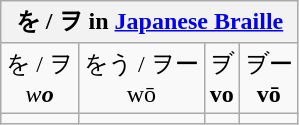<table class="wikitable nowrap" style="text-align:center">
<tr>
<th colspan=4>を / ヲ in <a href='#'>Japanese Braille</a></th>
</tr>
<tr>
<td>を / ヲ <br><em>w<strong><em>o<strong></td>
<td>をう / ヲー <br></em>w</em></strong>ō</strong></td>
<td>ヺ <br><strong>vo</strong></td>
<td>ヺー <br><strong>vō</strong></td>
</tr>
<tr>
<td></td>
<td></td>
<td></td>
<td></td>
</tr>
</table>
